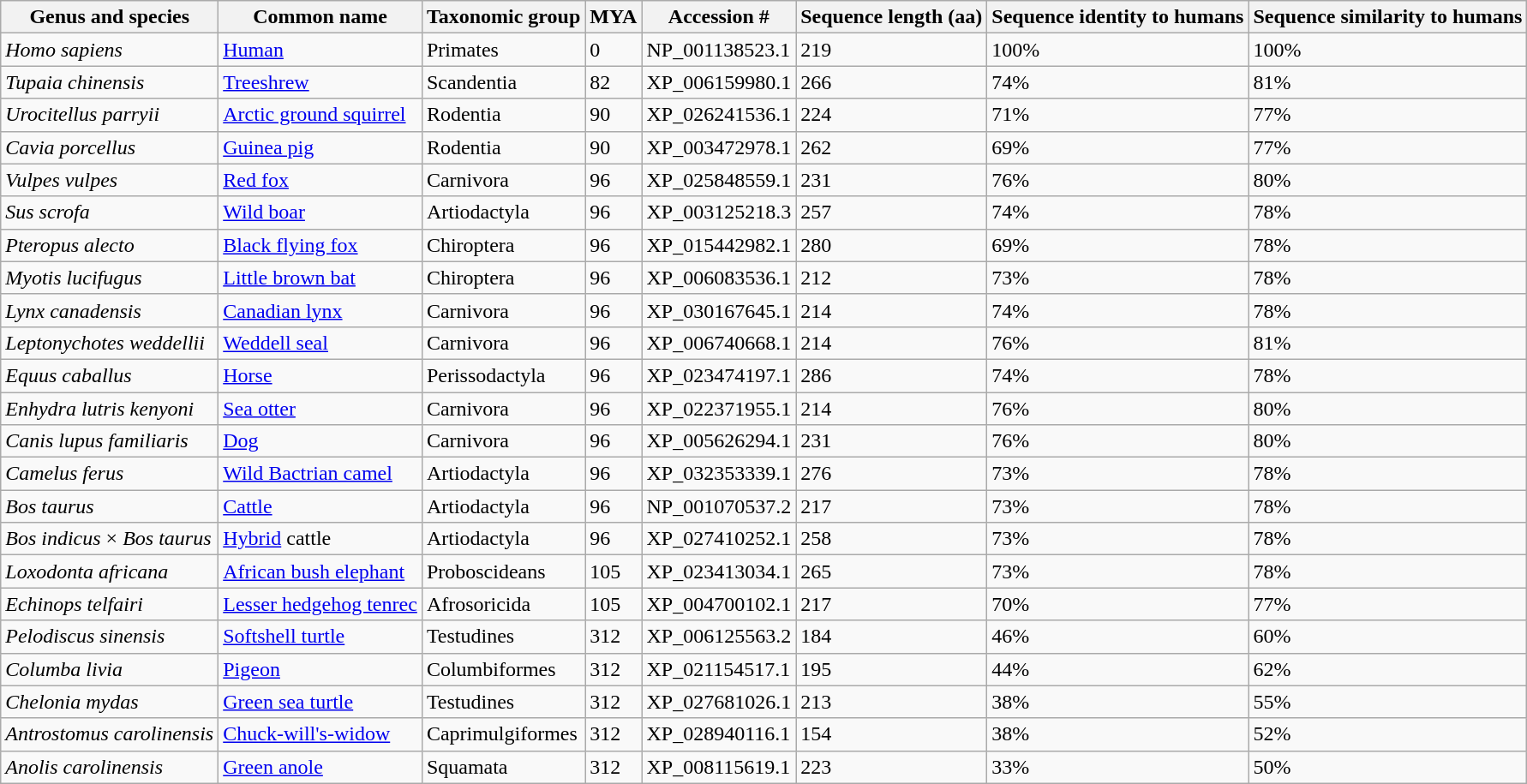<table class="wikitable">
<tr>
<th>Genus and species</th>
<th>Common name</th>
<th>Taxonomic group</th>
<th>MYA</th>
<th>Accession #</th>
<th>Sequence length (aa)</th>
<th>Sequence identity to humans</th>
<th>Sequence similarity to humans</th>
</tr>
<tr>
<td><em>Homo sapiens</em></td>
<td><a href='#'>Human</a></td>
<td>Primates</td>
<td>0</td>
<td>NP_001138523.1</td>
<td>219</td>
<td>100%</td>
<td>100%</td>
</tr>
<tr>
<td><em>Tupaia chinensis</em></td>
<td><a href='#'>Treeshrew</a></td>
<td>Scandentia</td>
<td>82</td>
<td>XP_006159980.1</td>
<td>266</td>
<td>74%</td>
<td>81%</td>
</tr>
<tr>
<td><em>Urocitellus parryii</em></td>
<td><a href='#'>Arctic ground squirrel</a></td>
<td>Rodentia</td>
<td>90</td>
<td>XP_026241536.1</td>
<td>224</td>
<td>71%</td>
<td>77%</td>
</tr>
<tr>
<td><em>Cavia porcellus</em></td>
<td><a href='#'>Guinea pig</a></td>
<td>Rodentia</td>
<td>90</td>
<td>XP_003472978.1</td>
<td>262</td>
<td>69%</td>
<td>77%</td>
</tr>
<tr>
<td><em>Vulpes vulpes</em></td>
<td><a href='#'>Red fox</a></td>
<td>Carnivora</td>
<td>96</td>
<td>XP_025848559.1</td>
<td>231</td>
<td>76%</td>
<td>80%</td>
</tr>
<tr>
<td><em>Sus scrofa</em></td>
<td><a href='#'>Wild boar</a></td>
<td>Artiodactyla</td>
<td>96</td>
<td>XP_003125218.3</td>
<td>257</td>
<td>74%</td>
<td>78%</td>
</tr>
<tr>
<td><em>Pteropus alecto</em></td>
<td><a href='#'>Black flying fox</a></td>
<td>Chiroptera</td>
<td>96</td>
<td>XP_015442982.1</td>
<td>280</td>
<td>69%</td>
<td>78%</td>
</tr>
<tr>
<td><em>Myotis lucifugus </em></td>
<td><a href='#'>Little brown bat</a></td>
<td>Chiroptera</td>
<td>96</td>
<td>XP_006083536.1</td>
<td>212</td>
<td>73%</td>
<td>78%</td>
</tr>
<tr>
<td><em>Lynx canadensis</em></td>
<td><a href='#'>Canadian lynx</a></td>
<td>Carnivora</td>
<td>96</td>
<td>XP_030167645.1</td>
<td>214</td>
<td>74%</td>
<td>78%</td>
</tr>
<tr>
<td><em>Leptonychotes weddellii</em></td>
<td><a href='#'>Weddell seal</a></td>
<td>Carnivora</td>
<td>96</td>
<td>XP_006740668.1</td>
<td>214</td>
<td>76%</td>
<td>81%</td>
</tr>
<tr>
<td><em>Equus caballus</em></td>
<td><a href='#'>Horse</a></td>
<td>Perissodactyla</td>
<td>96</td>
<td>XP_023474197.1</td>
<td>286</td>
<td>74%</td>
<td>78%</td>
</tr>
<tr>
<td><em>Enhydra lutris kenyoni</em></td>
<td><a href='#'>Sea otter</a></td>
<td>Carnivora</td>
<td>96</td>
<td>XP_022371955.1</td>
<td>214</td>
<td>76%</td>
<td>80%</td>
</tr>
<tr>
<td><em>Canis lupus familiaris</em></td>
<td><a href='#'>Dog</a></td>
<td>Carnivora</td>
<td>96</td>
<td>XP_005626294.1</td>
<td>231</td>
<td>76%</td>
<td>80%</td>
</tr>
<tr>
<td><em>Camelus ferus</em></td>
<td><a href='#'>Wild Bactrian camel</a></td>
<td>Artiodactyla</td>
<td>96</td>
<td>XP_032353339.1</td>
<td>276</td>
<td>73%</td>
<td>78%</td>
</tr>
<tr>
<td><em>Bos taurus</em></td>
<td><a href='#'>Cattle</a></td>
<td>Artiodactyla</td>
<td>96</td>
<td>NP_001070537.2</td>
<td>217</td>
<td>73%</td>
<td>78%</td>
</tr>
<tr>
<td><em>Bos indicus</em> × <em>Bos taurus</em></td>
<td><a href='#'>Hybrid</a> cattle</td>
<td>Artiodactyla</td>
<td>96</td>
<td>XP_027410252.1</td>
<td>258</td>
<td>73%</td>
<td>78%</td>
</tr>
<tr>
<td><em>Loxodonta africana</em></td>
<td><a href='#'>African bush elephant</a></td>
<td>Proboscideans</td>
<td>105</td>
<td>XP_023413034.1</td>
<td>265</td>
<td>73%</td>
<td>78%</td>
</tr>
<tr>
<td><em>Echinops telfairi</em></td>
<td><a href='#'>Lesser hedgehog tenrec</a></td>
<td>Afrosoricida</td>
<td>105</td>
<td>XP_004700102.1</td>
<td>217</td>
<td>70%</td>
<td>77%</td>
</tr>
<tr>
<td><em>Pelodiscus sinensis</em></td>
<td><a href='#'>Softshell turtle</a></td>
<td>Testudines</td>
<td>312</td>
<td>XP_006125563.2</td>
<td>184</td>
<td>46%</td>
<td>60%</td>
</tr>
<tr>
<td><em>Columba livia</em></td>
<td><a href='#'>Pigeon</a></td>
<td>Columbiformes</td>
<td>312</td>
<td>XP_021154517.1</td>
<td>195</td>
<td>44%</td>
<td>62%</td>
</tr>
<tr>
<td><em>Chelonia mydas</em></td>
<td><a href='#'>Green sea turtle</a></td>
<td>Testudines</td>
<td>312</td>
<td>XP_027681026.1</td>
<td>213</td>
<td>38%</td>
<td>55%</td>
</tr>
<tr>
<td><em>Antrostomus carolinensis</em></td>
<td><a href='#'>Chuck-will's-widow</a></td>
<td>Caprimulgiformes</td>
<td>312</td>
<td>XP_028940116.1</td>
<td>154</td>
<td>38%</td>
<td>52%</td>
</tr>
<tr>
<td><em>Anolis carolinensis</em></td>
<td><a href='#'>Green anole</a></td>
<td>Squamata</td>
<td>312</td>
<td>XP_008115619.1</td>
<td>223</td>
<td>33%</td>
<td>50%</td>
</tr>
</table>
